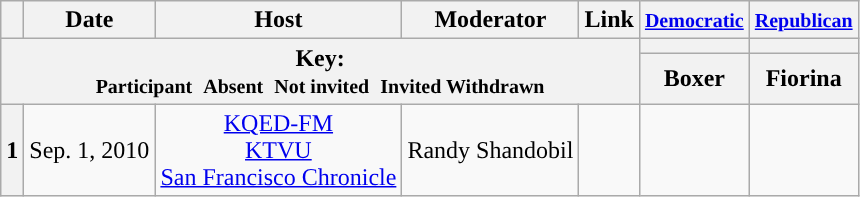<table class="wikitable" style="text-align:center;">
<tr>
<th scope="col"></th>
<th scope="col">Date</th>
<th scope="col">Host</th>
<th scope="col">Moderator</th>
<th scope="col">Link</th>
<th scope="col"><small><a href='#'>Democratic</a></small></th>
<th scope="col"><small><a href='#'>Republican</a></small></th>
</tr>
<tr>
<th colspan="5" rowspan="2">Key:<br> <small>Participant </small>  <small>Absent </small>  <small>Not invited </small>  <small>Invited  Withdrawn</small></th>
<th scope="col" style="background:"></th>
<th scope="col" style="background:"></th>
</tr>
<tr>
<th scope="col">Boxer</th>
<th scope="col">Fiorina</th>
</tr>
<tr>
<th>1</th>
<td style="white-space:nowrap;">Sep. 1, 2010</td>
<td style="white-space:nowrap;"><a href='#'>KQED-FM</a><br><a href='#'>KTVU</a><br><a href='#'>San Francisco Chronicle</a></td>
<td style="white-space:nowrap;">Randy Shandobil</td>
<td style="white-space:nowrap;"></td>
<td></td>
<td></td>
</tr>
</table>
